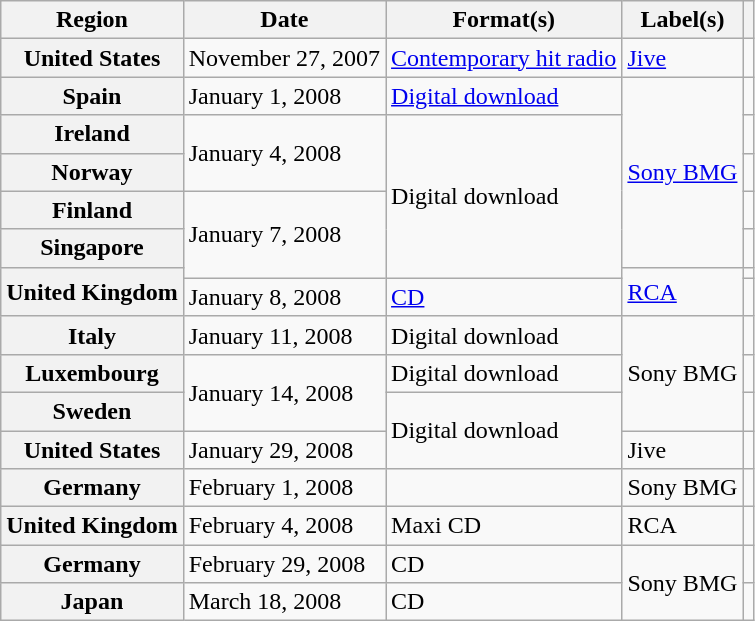<table class="wikitable plainrowheaders">
<tr>
<th scope="col">Region</th>
<th scope="col">Date</th>
<th scope="col">Format(s)</th>
<th scope="col">Label(s)</th>
<th scope="col"></th>
</tr>
<tr>
<th scope="row">United States</th>
<td>November 27, 2007</td>
<td><a href='#'>Contemporary hit radio</a></td>
<td><a href='#'>Jive</a></td>
<td align="center"></td>
</tr>
<tr>
<th scope="row">Spain</th>
<td>January 1, 2008</td>
<td><a href='#'>Digital download</a> </td>
<td rowspan="5"><a href='#'>Sony BMG</a></td>
<td align="center"></td>
</tr>
<tr>
<th scope="row">Ireland</th>
<td rowspan="2">January 4, 2008</td>
<td rowspan="5">Digital download</td>
<td align="center"></td>
</tr>
<tr>
<th scope="row">Norway</th>
<td align="center"></td>
</tr>
<tr>
<th scope="row">Finland</th>
<td rowspan="3">January 7, 2008</td>
<td align="center"></td>
</tr>
<tr>
<th scope="row">Singapore</th>
<td align="center"></td>
</tr>
<tr>
<th scope="row" rowspan="2">United Kingdom</th>
<td rowspan="2"><a href='#'>RCA</a></td>
<td align="center"></td>
</tr>
<tr>
<td>January 8, 2008</td>
<td><a href='#'>CD</a></td>
<td align="center"></td>
</tr>
<tr>
<th scope="row">Italy</th>
<td>January 11, 2008</td>
<td>Digital download </td>
<td rowspan="3">Sony BMG</td>
<td align="center"></td>
</tr>
<tr>
<th scope="row">Luxembourg</th>
<td rowspan="2">January 14, 2008</td>
<td>Digital download</td>
<td align="center"></td>
</tr>
<tr>
<th scope="row">Sweden</th>
<td rowspan="2">Digital download </td>
<td align="center"></td>
</tr>
<tr>
<th scope="row">United States</th>
<td>January 29, 2008</td>
<td>Jive</td>
<td align="center"></td>
</tr>
<tr>
<th scope="row">Germany</th>
<td>February 1, 2008</td>
<td></td>
<td>Sony BMG</td>
<td align="center"></td>
</tr>
<tr>
<th scope="row">United Kingdom</th>
<td>February 4, 2008</td>
<td>Maxi CD</td>
<td>RCA</td>
<td align="center"></td>
</tr>
<tr>
<th scope="row">Germany</th>
<td>February 29, 2008</td>
<td>CD </td>
<td rowspan="2">Sony BMG</td>
<td align="center"></td>
</tr>
<tr>
<th scope="row">Japan</th>
<td>March 18, 2008</td>
<td>CD</td>
<td align="center"></td>
</tr>
</table>
